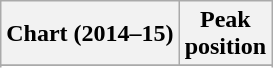<table class="wikitable sortable plainrowheaders" style="text-align:left;">
<tr>
<th scope="col">Chart (2014–15)</th>
<th scope="col">Peak<br>position</th>
</tr>
<tr>
</tr>
<tr>
</tr>
<tr>
</tr>
<tr>
</tr>
</table>
